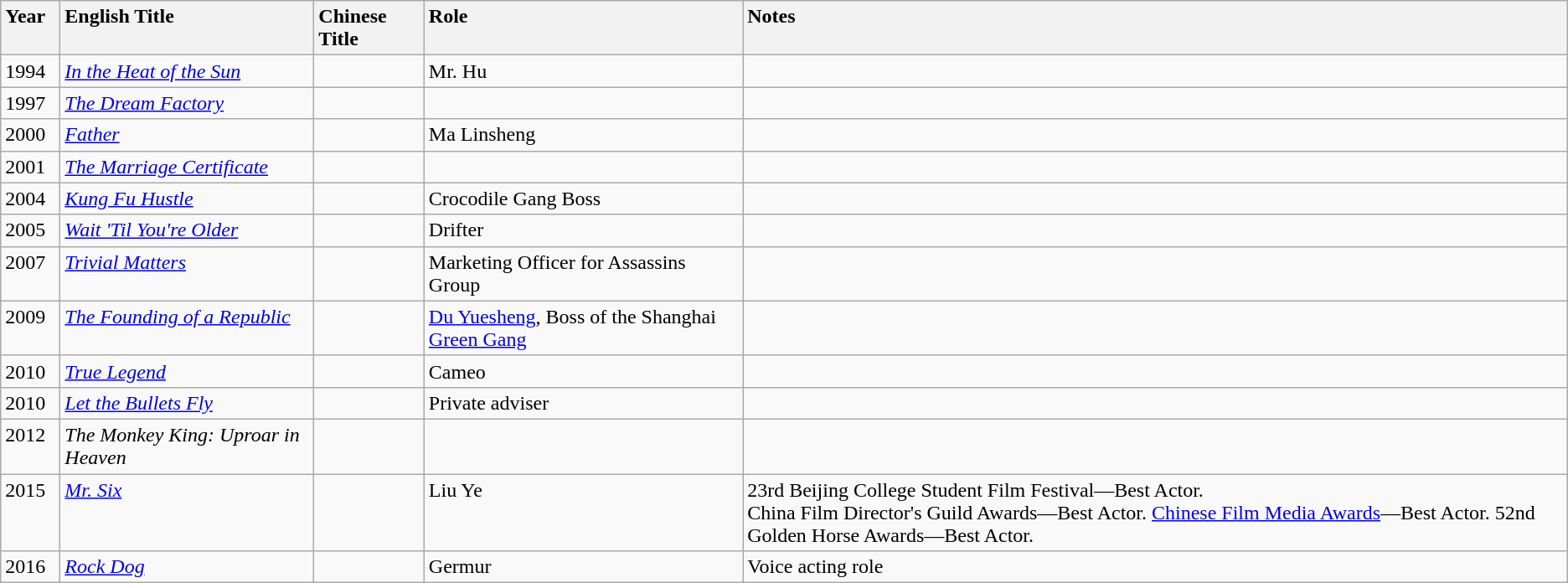<table class="wikitable">
<tr>
<th style="vertical-align:top; text-align:left; width:40px;">Year</th>
<th style="text-align:left; vertical-align:top;">English Title</th>
<th style="text-align:left; vertical-align:top;">Chinese Title</th>
<th style="text-align:left; vertical-align:top;">Role</th>
<th style="text-align:left; vertical-align:top;">Notes</th>
</tr>
<tr>
<td style="text-align:left; vertical-align:top;">1994</td>
<td style="text-align:left; vertical-align:top;"><em><a href='#'>In the Heat of the Sun</a></em></td>
<td style="text-align:left; vertical-align:top;"></td>
<td style="text-align:left; vertical-align:top;">Mr. Hu</td>
<td style="text-align:left; vertical-align:top;"></td>
</tr>
<tr>
<td style="text-align:left; vertical-align:top;">1997</td>
<td style="text-align:left; vertical-align:top;"><em><a href='#'>The Dream Factory</a></em></td>
<td style="text-align:left; vertical-align:top;"></td>
<td style="text-align:left; vertical-align:top;"></td>
<td style="text-align:left; vertical-align:top;"></td>
</tr>
<tr>
<td style="text-align:left; vertical-align:top;">2000</td>
<td style="text-align:left; vertical-align:top;"><em><a href='#'>Father</a></em></td>
<td style="text-align:left; vertical-align:top;"></td>
<td style="text-align:left; vertical-align:top;">Ma Linsheng</td>
<td style="text-align:left; vertical-align:top;"></td>
</tr>
<tr>
<td style="text-align:left; vertical-align:top;">2001</td>
<td style="text-align:left; vertical-align:top;"><em><a href='#'>The Marriage Certificate</a></em></td>
<td style="text-align:left; vertical-align:top;"></td>
<td style="text-align:left; vertical-align:top;"></td>
<td style="text-align:left; vertical-align:top;"></td>
</tr>
<tr>
<td style="text-align:left; vertical-align:top;">2004</td>
<td style="text-align:left; vertical-align:top;"><em><a href='#'>Kung Fu Hustle</a></em></td>
<td style="text-align:left; vertical-align:top;"></td>
<td style="text-align:left; vertical-align:top;">Crocodile Gang Boss</td>
<td style="text-align:left; vertical-align:top;"></td>
</tr>
<tr>
<td style="text-align:left; vertical-align:top;">2005</td>
<td style="text-align:left; vertical-align:top;"><em><a href='#'>Wait 'Til You're Older</a></em></td>
<td style="text-align:left; vertical-align:top;"></td>
<td style="text-align:left; vertical-align:top;">Drifter</td>
<td style="text-align:left; vertical-align:top;"></td>
</tr>
<tr>
<td style="text-align:left; vertical-align:top;">2007</td>
<td style="text-align:left; vertical-align:top;"><em><a href='#'>Trivial Matters</a></em></td>
<td style="text-align:left; vertical-align:top;"></td>
<td style="text-align:left; vertical-align:top;">Marketing Officer for Assassins Group</td>
<td style="text-align:left; vertical-align:top;"></td>
</tr>
<tr>
<td style="text-align:left; vertical-align:top;">2009</td>
<td style="text-align:left; vertical-align:top;"><em><a href='#'>The Founding of a Republic</a></em></td>
<td style="text-align:left; vertical-align:top;"></td>
<td style="text-align:left; vertical-align:top;"><a href='#'>Du Yuesheng</a>, Boss of the Shanghai <a href='#'>Green Gang</a></td>
<td style="text-align:left; vertical-align:top;"></td>
</tr>
<tr>
<td style="text-align:left; vertical-align:top;">2010</td>
<td style="text-align:left; vertical-align:top;"><em><a href='#'>True Legend</a></em></td>
<td style="text-align:left; vertical-align:top;"></td>
<td style="text-align:left; vertical-align:top;">Cameo</td>
<td style="text-align:left; vertical-align:top;"></td>
</tr>
<tr>
<td style="text-align:left; vertical-align:top;">2010</td>
<td style="text-align:left; vertical-align:top;"><em><a href='#'>Let the Bullets Fly</a></em></td>
<td style="text-align:left; vertical-align:top;"></td>
<td style="text-align:left; vertical-align:top;">Private adviser</td>
<td style="text-align:left; vertical-align:top;"></td>
</tr>
<tr>
<td style="text-align:left; vertical-align:top;">2012</td>
<td style="text-align:left; vertical-align:top;"><em>The Monkey King: Uproar in Heaven</em></td>
<td style="text-align:left; vertical-align:top;"></td>
<td style="text-align:left; vertical-align:top;"></td>
<td style="text-align:left; vertical-align:top;"></td>
</tr>
<tr>
<td style="text-align:left; vertical-align:top;">2015</td>
<td style="text-align:left; vertical-align:top;"><em><a href='#'>Mr. Six</a></em></td>
<td style="text-align:left; vertical-align:top;"></td>
<td style="text-align:left; vertical-align:top;">Liu Ye</td>
<td style="text-align:left; vertical-align:top;">23rd Beijing College Student Film Festival—Best Actor.<br>China Film Director's Guild Awards—Best Actor.
<a href='#'>Chinese Film Media Awards</a>—Best Actor.
52nd Golden Horse Awards—Best Actor.</td>
</tr>
<tr>
<td style="text-align:left; vertical-align:top;">2016</td>
<td style="text-align:left; vertical-align:top;"><em><a href='#'>Rock Dog</a></em></td>
<td style="text-align:left; vertical-align:top;"></td>
<td style="text-align:left; vertical-align:top;">Germur</td>
<td style="text-align:left; vertical-align:top;">Voice acting role</td>
</tr>
</table>
